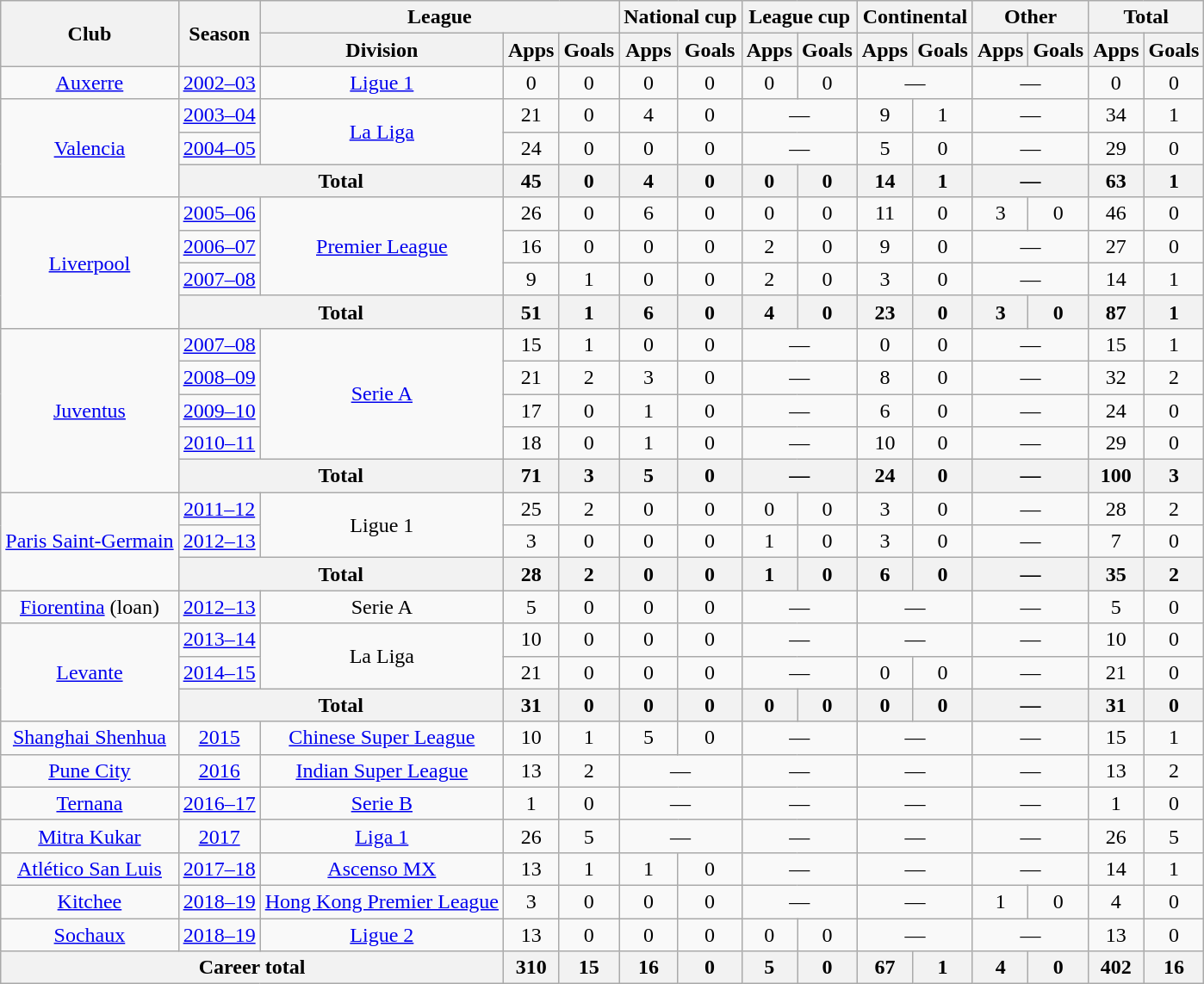<table class="wikitable" style="text-align: center;">
<tr>
<th rowspan="2">Club</th>
<th rowspan="2">Season</th>
<th colspan="3">League</th>
<th colspan="2">National cup</th>
<th colspan="2">League cup</th>
<th colspan="2">Continental</th>
<th colspan="2">Other</th>
<th colspan="2">Total</th>
</tr>
<tr>
<th>Division</th>
<th>Apps</th>
<th>Goals</th>
<th>Apps</th>
<th>Goals</th>
<th>Apps</th>
<th>Goals</th>
<th>Apps</th>
<th>Goals</th>
<th>Apps</th>
<th>Goals</th>
<th>Apps</th>
<th>Goals</th>
</tr>
<tr>
<td><a href='#'>Auxerre</a></td>
<td><a href='#'>2002–03</a></td>
<td><a href='#'>Ligue 1</a></td>
<td>0</td>
<td>0</td>
<td>0</td>
<td>0</td>
<td>0</td>
<td>0</td>
<td colspan="2">—</td>
<td colspan="2">—</td>
<td>0</td>
<td>0</td>
</tr>
<tr>
<td rowspan="3"><a href='#'>Valencia</a></td>
<td><a href='#'>2003–04</a></td>
<td rowspan="2"><a href='#'>La Liga</a></td>
<td>21</td>
<td>0</td>
<td>4</td>
<td>0</td>
<td colspan="2">—</td>
<td>9</td>
<td>1</td>
<td colspan="2">—</td>
<td>34</td>
<td>1</td>
</tr>
<tr>
<td><a href='#'>2004–05</a></td>
<td>24</td>
<td>0</td>
<td>0</td>
<td>0</td>
<td colspan="2">—</td>
<td>5</td>
<td>0</td>
<td colspan="2">—</td>
<td>29</td>
<td>0</td>
</tr>
<tr>
<th colspan="2">Total</th>
<th>45</th>
<th>0</th>
<th>4</th>
<th>0</th>
<th>0</th>
<th>0</th>
<th>14</th>
<th>1</th>
<th colspan="2">—</th>
<th>63</th>
<th>1</th>
</tr>
<tr>
<td rowspan="4"><a href='#'>Liverpool</a></td>
<td><a href='#'>2005–06</a></td>
<td rowspan="3"><a href='#'>Premier League</a></td>
<td>26</td>
<td>0</td>
<td>6</td>
<td>0</td>
<td>0</td>
<td>0</td>
<td>11</td>
<td>0</td>
<td>3</td>
<td>0</td>
<td>46</td>
<td>0</td>
</tr>
<tr>
<td><a href='#'>2006–07</a></td>
<td>16</td>
<td>0</td>
<td>0</td>
<td>0</td>
<td>2</td>
<td>0</td>
<td>9</td>
<td>0</td>
<td colspan="2">—</td>
<td>27</td>
<td>0</td>
</tr>
<tr>
<td><a href='#'>2007–08</a></td>
<td>9</td>
<td>1</td>
<td>0</td>
<td>0</td>
<td>2</td>
<td>0</td>
<td>3</td>
<td>0</td>
<td colspan="2">—</td>
<td>14</td>
<td>1</td>
</tr>
<tr>
<th colspan="2">Total</th>
<th>51</th>
<th>1</th>
<th>6</th>
<th>0</th>
<th>4</th>
<th>0</th>
<th>23</th>
<th>0</th>
<th>3</th>
<th>0</th>
<th>87</th>
<th>1</th>
</tr>
<tr>
<td rowspan="5"><a href='#'>Juventus</a></td>
<td><a href='#'>2007–08</a></td>
<td rowspan="4"><a href='#'>Serie A</a></td>
<td>15</td>
<td>1</td>
<td>0</td>
<td>0</td>
<td colspan="2">—</td>
<td>0</td>
<td>0</td>
<td colspan="2">—</td>
<td>15</td>
<td>1</td>
</tr>
<tr>
<td><a href='#'>2008–09</a></td>
<td>21</td>
<td>2</td>
<td>3</td>
<td>0</td>
<td colspan="2">—</td>
<td>8</td>
<td>0</td>
<td colspan="2">—</td>
<td>32</td>
<td>2</td>
</tr>
<tr>
<td><a href='#'>2009–10</a></td>
<td>17</td>
<td>0</td>
<td>1</td>
<td>0</td>
<td colspan="2">—</td>
<td>6</td>
<td>0</td>
<td colspan="2">—</td>
<td>24</td>
<td>0</td>
</tr>
<tr>
<td><a href='#'>2010–11</a></td>
<td>18</td>
<td>0</td>
<td>1</td>
<td>0</td>
<td colspan="2">—</td>
<td>10</td>
<td>0</td>
<td colspan="2">—</td>
<td>29</td>
<td>0</td>
</tr>
<tr>
<th colspan="2">Total</th>
<th>71</th>
<th>3</th>
<th>5</th>
<th>0</th>
<th colspan="2">—</th>
<th>24</th>
<th>0</th>
<th colspan="2">—</th>
<th>100</th>
<th>3</th>
</tr>
<tr>
<td rowspan="3"><a href='#'>Paris Saint-Germain</a></td>
<td><a href='#'>2011–12</a></td>
<td rowspan="2">Ligue 1</td>
<td>25</td>
<td>2</td>
<td>0</td>
<td>0</td>
<td>0</td>
<td>0</td>
<td>3</td>
<td>0</td>
<td colspan="2">—</td>
<td>28</td>
<td>2</td>
</tr>
<tr>
<td><a href='#'>2012–13</a></td>
<td>3</td>
<td>0</td>
<td>0</td>
<td>0</td>
<td>1</td>
<td>0</td>
<td>3</td>
<td>0</td>
<td colspan="2">—</td>
<td>7</td>
<td>0</td>
</tr>
<tr>
<th colspan="2">Total</th>
<th>28</th>
<th>2</th>
<th>0</th>
<th>0</th>
<th>1</th>
<th>0</th>
<th>6</th>
<th>0</th>
<th colspan="2">—</th>
<th>35</th>
<th>2</th>
</tr>
<tr>
<td><a href='#'>Fiorentina</a> (loan)</td>
<td><a href='#'>2012–13</a></td>
<td>Serie A</td>
<td>5</td>
<td>0</td>
<td>0</td>
<td>0</td>
<td colspan="2">—</td>
<td colspan="2">—</td>
<td colspan="2">—</td>
<td>5</td>
<td>0</td>
</tr>
<tr>
<td rowspan="3"><a href='#'>Levante</a></td>
<td><a href='#'>2013–14</a></td>
<td rowspan="2">La Liga</td>
<td>10</td>
<td>0</td>
<td>0</td>
<td>0</td>
<td colspan="2">—</td>
<td colspan="2">—</td>
<td colspan="2">—</td>
<td>10</td>
<td>0</td>
</tr>
<tr>
<td><a href='#'>2014–15</a></td>
<td>21</td>
<td>0</td>
<td>0</td>
<td>0</td>
<td colspan="2">—</td>
<td>0</td>
<td>0</td>
<td colspan="2">—</td>
<td>21</td>
<td>0</td>
</tr>
<tr>
<th colspan="2">Total</th>
<th>31</th>
<th>0</th>
<th>0</th>
<th>0</th>
<th>0</th>
<th>0</th>
<th>0</th>
<th>0</th>
<th colspan="2">—</th>
<th>31</th>
<th>0</th>
</tr>
<tr>
<td><a href='#'>Shanghai Shenhua</a></td>
<td><a href='#'>2015</a></td>
<td><a href='#'>Chinese Super League</a></td>
<td>10</td>
<td>1</td>
<td>5</td>
<td>0</td>
<td colspan="2">—</td>
<td colspan="2">—</td>
<td colspan="2">—</td>
<td>15</td>
<td>1</td>
</tr>
<tr>
<td><a href='#'>Pune City</a></td>
<td><a href='#'>2016</a></td>
<td><a href='#'>Indian Super League</a></td>
<td>13</td>
<td>2</td>
<td colspan="2">—</td>
<td colspan="2">—</td>
<td colspan="2">—</td>
<td colspan="2">—</td>
<td>13</td>
<td>2</td>
</tr>
<tr>
<td><a href='#'>Ternana</a></td>
<td><a href='#'>2016–17</a></td>
<td><a href='#'>Serie B</a></td>
<td>1</td>
<td>0</td>
<td colspan="2">—</td>
<td colspan="2">—</td>
<td colspan="2">—</td>
<td colspan="2">—</td>
<td>1</td>
<td>0</td>
</tr>
<tr>
<td><a href='#'>Mitra Kukar</a></td>
<td><a href='#'>2017</a></td>
<td><a href='#'>Liga 1</a></td>
<td>26</td>
<td>5</td>
<td colspan="2">—</td>
<td colspan="2">—</td>
<td colspan="2">—</td>
<td colspan="2">—</td>
<td>26</td>
<td>5</td>
</tr>
<tr>
<td><a href='#'>Atlético San Luis</a></td>
<td><a href='#'>2017–18</a></td>
<td><a href='#'>Ascenso MX</a></td>
<td>13</td>
<td>1</td>
<td>1</td>
<td>0</td>
<td colspan="2">—</td>
<td colspan="2">—</td>
<td colspan="2">—</td>
<td>14</td>
<td>1</td>
</tr>
<tr>
<td><a href='#'>Kitchee</a></td>
<td><a href='#'>2018–19</a></td>
<td><a href='#'>Hong Kong Premier League</a></td>
<td>3</td>
<td>0</td>
<td>0</td>
<td>0</td>
<td colspan="2">—</td>
<td colspan="2">—</td>
<td>1</td>
<td>0</td>
<td>4</td>
<td>0</td>
</tr>
<tr>
<td><a href='#'>Sochaux</a></td>
<td><a href='#'>2018–19</a></td>
<td><a href='#'>Ligue 2</a></td>
<td>13</td>
<td>0</td>
<td>0</td>
<td>0</td>
<td>0</td>
<td>0</td>
<td colspan="2">—</td>
<td colspan="2">—</td>
<td>13</td>
<td>0</td>
</tr>
<tr>
<th colspan="3">Career total</th>
<th>310</th>
<th>15</th>
<th>16</th>
<th>0</th>
<th>5</th>
<th>0</th>
<th>67</th>
<th>1</th>
<th>4</th>
<th>0</th>
<th>402</th>
<th>16</th>
</tr>
</table>
